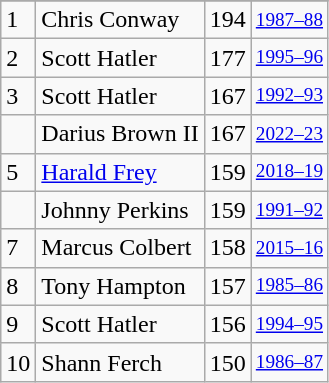<table class="wikitable">
<tr>
</tr>
<tr>
<td>1</td>
<td>Chris Conway</td>
<td>194</td>
<td style="font-size:80%;"><a href='#'>1987–88</a></td>
</tr>
<tr>
<td>2</td>
<td>Scott Hatler</td>
<td>177</td>
<td style="font-size:80%;"><a href='#'>1995–96</a></td>
</tr>
<tr>
<td>3</td>
<td>Scott Hatler</td>
<td>167</td>
<td style="font-size:80%;"><a href='#'>1992–93</a></td>
</tr>
<tr>
<td></td>
<td>Darius Brown II</td>
<td>167</td>
<td style="font-size:80%;"><a href='#'>2022–23</a></td>
</tr>
<tr>
<td>5</td>
<td><a href='#'>Harald Frey</a></td>
<td>159</td>
<td style="font-size:80%;"><a href='#'>2018–19</a></td>
</tr>
<tr>
<td></td>
<td>Johnny Perkins</td>
<td>159</td>
<td style="font-size:80%;"><a href='#'>1991–92</a></td>
</tr>
<tr>
<td>7</td>
<td>Marcus Colbert</td>
<td>158</td>
<td style="font-size:80%;"><a href='#'>2015–16</a></td>
</tr>
<tr>
<td>8</td>
<td>Tony Hampton</td>
<td>157</td>
<td style="font-size:80%;"><a href='#'>1985–86</a></td>
</tr>
<tr>
<td>9</td>
<td>Scott Hatler</td>
<td>156</td>
<td style="font-size:80%;"><a href='#'>1994–95</a></td>
</tr>
<tr>
<td>10</td>
<td>Shann Ferch</td>
<td>150</td>
<td style="font-size:80%;"><a href='#'>1986–87</a></td>
</tr>
</table>
